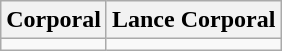<table class="wikitable"  style="text-align: center;">
<tr>
<th>Corporal</th>
<th>Lance Corporal</th>
</tr>
<tr>
<td></td>
<td></td>
</tr>
</table>
